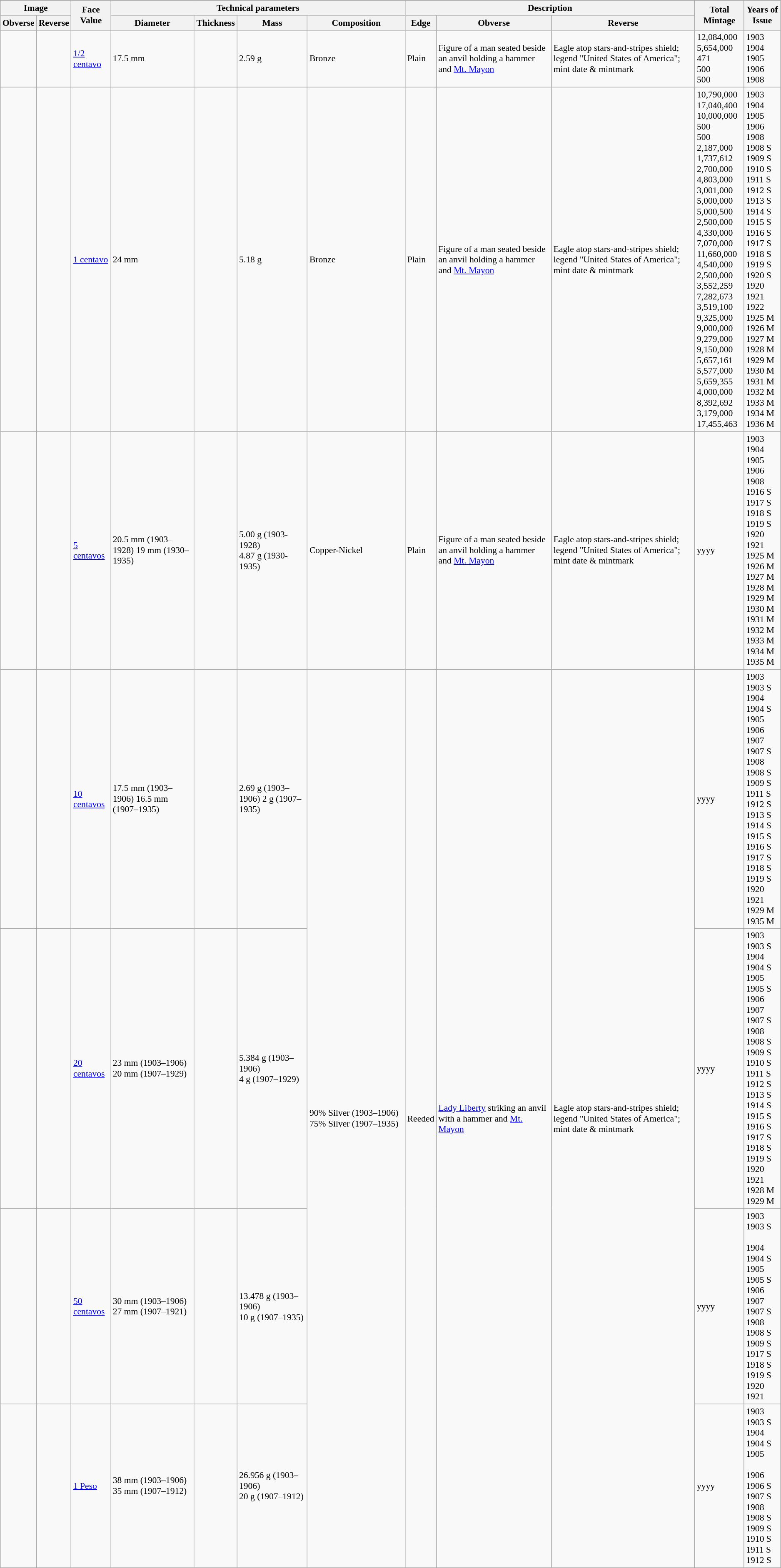<table class="wikitable" style="font-size: 90%">
<tr>
</tr>
<tr>
<th colspan="2">Image</th>
<th rowspan="2">Face Value</th>
<th colspan="4">Technical parameters</th>
<th colspan="3">Description</th>
<th rowspan="2">Total Mintage</th>
<th rowspan="2">Years of Issue</th>
</tr>
<tr>
<th>Obverse</th>
<th>Reverse</th>
<th>Diameter</th>
<th>Thickness</th>
<th>Mass</th>
<th>Composition</th>
<th>Edge</th>
<th>Obverse</th>
<th>Reverse</th>
</tr>
<tr>
<td></td>
<td></td>
<td><a href='#'>1/2 centavo</a></td>
<td>17.5 mm</td>
<td></td>
<td>2.59 g</td>
<td>Bronze</td>
<td>Plain</td>
<td>Figure of a man seated beside an anvil holding a hammer and <a href='#'>Mt. Mayon</a></td>
<td>Eagle atop stars-and-stripes shield; legend "United States of America"; mint date & mintmark</td>
<td>12,084,000<br>5,654,000<br>471<br>500<br>500<br></td>
<td>1903<br>1904<br>1905<br>1906<br>1908</td>
</tr>
<tr>
<td></td>
<td></td>
<td><a href='#'>1 centavo</a></td>
<td>24 mm</td>
<td></td>
<td>5.18 g</td>
<td>Bronze</td>
<td>Plain</td>
<td>Figure of a man seated beside an anvil holding a hammer and <a href='#'>Mt. Mayon</a></td>
<td>Eagle atop stars-and-stripes shield; legend "United States of America"; mint date & mintmark</td>
<td>10,790,000<br>17,040,400<br>10,000,000<br>500<br>500<br>2,187,000<br>1,737,612<br>2,700,000<br>4,803,000<br>3,001,000<br>5,000,000<br>5,000,500<br>2,500,000<br>4,330,000<br>7,070,000<br>11,660,000<br>4,540,000<br>2,500,000<br>3,552,259<br>7,282,673<br>3,519,100<br>9,325,000<br>9,000,000<br>9,279,000<br>9,150,000<br>5,657,161<br>5,577,000<br>5,659,355<br>4,000,000<br>8,392,692<br>3,179,000<br>17,455,463</td>
<td>1903<br>1904<br>1905<br>1906<br>1908<br>1908 S<br>1909 S<br>1910 S<br>1911 S<br>1912 S<br>1913 S<br>1914 S<br>1915 S<br>1916 S<br>1917 S<br>1918 S<br>1919 S<br>1920 S<br>1920<br>1921<br>1922<br>1925 M<br>1926 M<br>1927 M<br>1928 M<br>1929 M<br>1930 M<br>1931 M<br>1932 M<br>1933 M<br>1934 M<br>1936 M</td>
</tr>
<tr>
<td></td>
<td></td>
<td><a href='#'>5 centavos</a></td>
<td>20.5 mm  (1903–1928) 19 mm  (1930–1935)</td>
<td></td>
<td>5.00 g (1903-1928)<br>4.87 g (1930-1935)</td>
<td>Copper-Nickel</td>
<td>Plain</td>
<td>Figure of a man seated beside an anvil holding a hammer and <a href='#'>Mt. Mayon</a></td>
<td>Eagle atop stars-and-stripes shield; legend "United States of America"; mint date & mintmark</td>
<td>yyyy</td>
<td>1903<br>1904<br>1905<br>1906<br>1908<br>1916 S<br>1917 S<br>1918 S<br>1919 S<br>1920<br>1921<br>1925 M<br>1926 M<br>1927 M<br>1928 M<br>1929 M<br>1930 M<br>1931 M<br>1932 M<br>1933 M<br>1934 M<br>1935 M</td>
</tr>
<tr>
<td></td>
<td></td>
<td><a href='#'>10 centavos</a></td>
<td>17.5 mm  (1903–1906) 16.5 mm  (1907–1935)</td>
<td></td>
<td>2.69 g  (1903–1906) 2 g  (1907–1935)</td>
<td rowspan="4">90% Silver  (1903–1906) 75% Silver (1907–1935)</td>
<td rowspan="4">Reeded</td>
<td rowspan="4"><a href='#'>Lady Liberty</a> striking an anvil with a hammer and <a href='#'>Mt. Mayon</a></td>
<td rowspan="4">Eagle atop stars-and-stripes shield; legend "United States of America"; mint date & mintmark</td>
<td>yyyy</td>
<td>1903<br>1903 S<br>1904<br>1904 S<br>1905<br>1906<br>1907<br>1907 S<br>1908<br>1908 S<br>1909 S<br>1911 S<br>1912 S<br>1913 S<br>1914 S<br>1915 S<br>1916 S<br>1917 S<br>1918 S<br>1919 S<br>1920<br>1921<br>1929 M<br>1935 M</td>
</tr>
<tr>
<td></td>
<td></td>
<td><a href='#'>20 centavos</a></td>
<td>23 mm  (1903–1906) 20 mm  (1907–1929)</td>
<td></td>
<td>5.384 g  (1903–1906)<br>4 g  (1907–1929)</td>
<td>yyyy</td>
<td>1903<br>1903 S<br>1904<br>1904 S<br>1905<br>1905 S<br>1906<br>1907<br>1907 S<br>1908<br>1908 S<br>1909 S<br>1910 S<br>1911 S<br>1912 S<br>1913 S<br>1914 S<br>1915 S<br>1916 S<br>1917 S<br>1918 S<br>1919 S<br>1920<br>1921<br>1928 M<br>1929 M</td>
</tr>
<tr>
<td></td>
<td></td>
<td><a href='#'>50 centavos</a></td>
<td>30 mm  (1903–1906) 27 mm  (1907–1921)</td>
<td></td>
<td>13.478 g  (1903–1906)<br>10 g  (1907–1935)</td>
<td>yyyy</td>
<td>1903<br>1903 S<br><br>1904<br>1904 S<br>1905<br>1905 S<br>1906<br>1907<br>1907 S<br>1908<br>1908 S<br>1909 S<br>1917 S<br>1918 S<br>1919 S<br>1920<br>1921</td>
</tr>
<tr>
<td></td>
<td></td>
<td><a href='#'>1 Peso</a></td>
<td>38 mm  (1903–1906) 35 mm  (1907–1912)</td>
<td></td>
<td>26.956 g  (1903–1906)<br>20 g  (1907–1912)</td>
<td>yyyy</td>
<td>1903<br>1903 S<br>1904<br>1904 S<br>1905<br><br>1906<br>1906 S<br>1907 S<br>1908<br>1908 S<br>1909 S<br>1910 S<br>1911 S<br>1912 S</td>
</tr>
</table>
